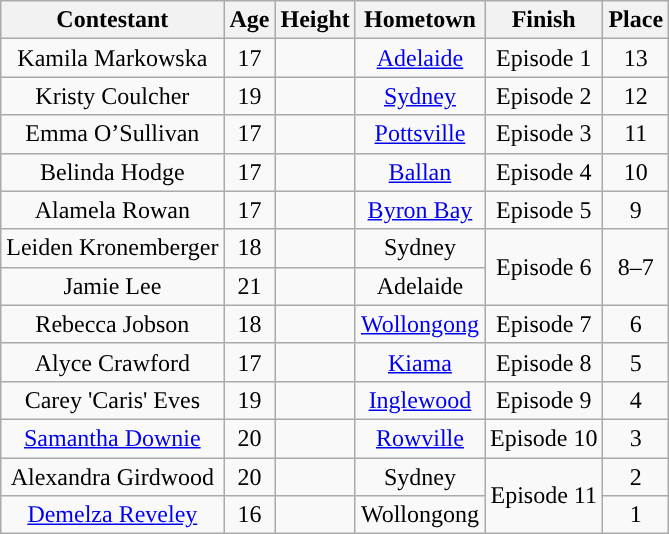<table class="wikitable sortable" style="text-align:center;">
<tr>
<th>Contestant</th>
<th>Age</th>
<th>Height</th>
<th>Hometown</th>
<th>Finish</th>
<th>Place</th>
</tr>
<tr>
<td>Kamila Markowska</td>
<td>17</td>
<td></td>
<td><a href='#'>Adelaide</a></td>
<td>Episode 1</td>
<td>13</td>
</tr>
<tr>
<td>Kristy Coulcher</td>
<td>19</td>
<td></td>
<td><a href='#'>Sydney</a></td>
<td>Episode 2</td>
<td>12</td>
</tr>
<tr>
<td>Emma O’Sullivan</td>
<td>17</td>
<td></td>
<td><a href='#'>Pottsville</a></td>
<td>Episode 3</td>
<td>11</td>
</tr>
<tr>
<td>Belinda Hodge</td>
<td>17</td>
<td></td>
<td><a href='#'>Ballan</a></td>
<td>Episode 4</td>
<td>10</td>
</tr>
<tr>
<td>Alamela Rowan</td>
<td>17</td>
<td></td>
<td><a href='#'>Byron Bay</a></td>
<td>Episode 5</td>
<td>9</td>
</tr>
<tr>
<td>Leiden Kronemberger</td>
<td>18</td>
<td></td>
<td>Sydney</td>
<td rowspan=2>Episode 6</td>
<td rowspan="2">8–7</td>
</tr>
<tr>
<td>Jamie Lee</td>
<td>21</td>
<td></td>
<td>Adelaide</td>
</tr>
<tr>
<td>Rebecca Jobson</td>
<td>18</td>
<td></td>
<td><a href='#'>Wollongong</a></td>
<td>Episode 7</td>
<td>6</td>
</tr>
<tr>
<td>Alyce Crawford</td>
<td>17</td>
<td></td>
<td><a href='#'>Kiama</a></td>
<td>Episode 8</td>
<td>5</td>
</tr>
<tr>
<td>Carey 'Caris' Eves</td>
<td>19</td>
<td></td>
<td><a href='#'>Inglewood</a></td>
<td>Episode 9</td>
<td>4</td>
</tr>
<tr>
<td><a href='#'>Samantha Downie</a></td>
<td>20</td>
<td></td>
<td><a href='#'>Rowville</a></td>
<td>Episode 10</td>
<td>3</td>
</tr>
<tr>
<td>Alexandra Girdwood</td>
<td>20</td>
<td></td>
<td>Sydney</td>
<td rowspan="2">Episode 11</td>
<td>2</td>
</tr>
<tr>
<td><a href='#'>Demelza Reveley</a></td>
<td>16</td>
<td></td>
<td>Wollongong</td>
<td>1</td>
</tr>
</table>
